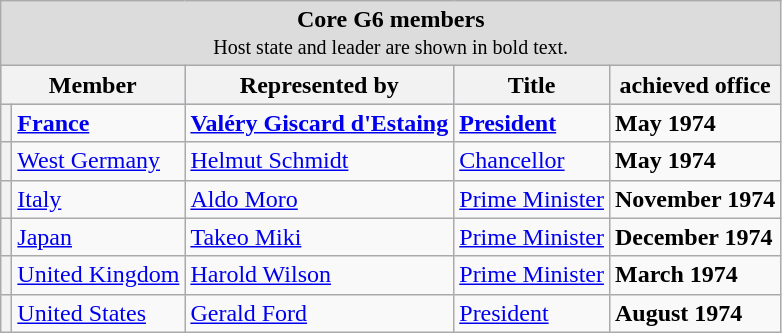<table class="wikitable">
<tr>
<td colspan="5" style="text-align: center; background:Gainsboro"><strong>Core G6 members</strong><br><small>Host state and leader are shown in bold text.</small></td>
</tr>
<tr style="background:LightSteelBlue; text-align:center;">
<th colspan=2>Member</th>
<th>Represented by</th>
<th>Title</th>
<th>achieved office</th>
</tr>
<tr>
<th></th>
<td><strong><a href='#'>France</a></strong></td>
<td><strong><a href='#'>Valéry Giscard d'Estaing</a></strong></td>
<td><strong><a href='#'>President</a></strong></td>
<td><strong>May 1974</strong></td>
</tr>
<tr>
<th></th>
<td><a href='#'>West Germany</a></td>
<td><a href='#'>Helmut Schmidt</a></td>
<td><a href='#'>Chancellor</a></td>
<td><strong>May 1974</strong></td>
</tr>
<tr>
<th></th>
<td><a href='#'>Italy</a></td>
<td><a href='#'>Aldo Moro</a></td>
<td><a href='#'>Prime Minister</a></td>
<td><strong>November 1974</strong></td>
</tr>
<tr>
<th></th>
<td><a href='#'>Japan</a></td>
<td><a href='#'>Takeo Miki</a></td>
<td><a href='#'>Prime Minister</a></td>
<td><strong>December 1974</strong></td>
</tr>
<tr>
<th></th>
<td><a href='#'>United Kingdom</a></td>
<td><a href='#'>Harold Wilson</a></td>
<td><a href='#'>Prime Minister</a></td>
<td><strong>March 1974</strong></td>
</tr>
<tr>
<th></th>
<td><a href='#'>United States</a></td>
<td><a href='#'>Gerald Ford</a></td>
<td><a href='#'>President</a></td>
<td><strong>August 1974</strong></td>
</tr>
</table>
